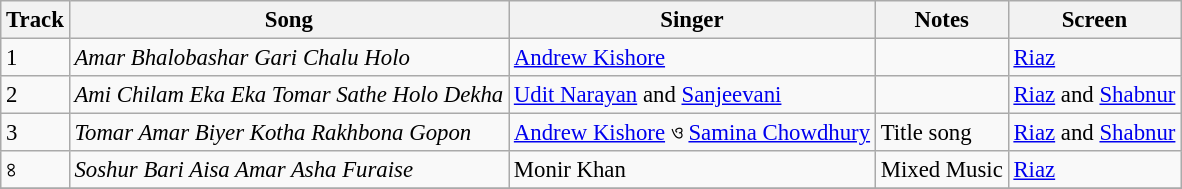<table class="wikitable" style="font-size:95%;">
<tr>
<th>Track</th>
<th>Song</th>
<th>Singer</th>
<th>Notes</th>
<th>Screen</th>
</tr>
<tr>
<td>1</td>
<td><em>Amar Bhalobashar Gari Chalu Holo</em></td>
<td><a href='#'>Andrew Kishore</a></td>
<td></td>
<td><a href='#'>Riaz</a></td>
</tr>
<tr>
<td>2</td>
<td><em>Ami Chilam Eka Eka Tomar Sathe Holo Dekha</em></td>
<td><a href='#'>Udit Narayan</a> and <a href='#'>Sanjeevani</a></td>
<td></td>
<td><a href='#'>Riaz</a> and <a href='#'>Shabnur</a></td>
</tr>
<tr>
<td>3</td>
<td><em>Tomar Amar Biyer Kotha Rakhbona Gopon</em></td>
<td><a href='#'>Andrew Kishore</a> ও <a href='#'>Samina Chowdhury</a></td>
<td>Title song</td>
<td><a href='#'>Riaz</a> and <a href='#'>Shabnur</a></td>
</tr>
<tr>
<td>৪</td>
<td><em>Soshur Bari Aisa Amar Asha Furaise</em></td>
<td>Monir Khan</td>
<td>Mixed Music</td>
<td><a href='#'>Riaz</a></td>
</tr>
<tr>
</tr>
</table>
